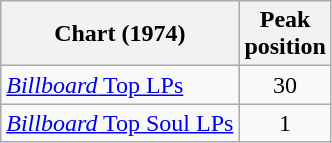<table class="wikitable">
<tr>
<th>Chart (1974)</th>
<th>Peak<br>position</th>
</tr>
<tr>
<td><a href='#'><em>Billboard</em> Top LPs</a></td>
<td align="center">30</td>
</tr>
<tr>
<td><a href='#'><em>Billboard</em> Top Soul LPs</a></td>
<td align="center">1</td>
</tr>
</table>
